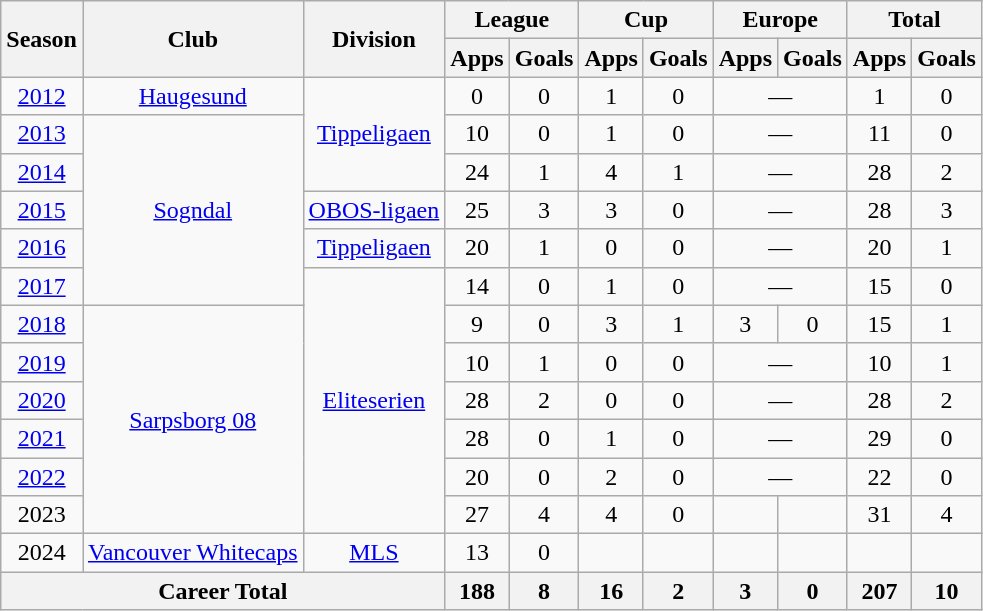<table class="wikitable" style="text-align: center;">
<tr>
<th rowspan="2">Season</th>
<th rowspan="2">Club</th>
<th rowspan="2">Division</th>
<th colspan="2">League</th>
<th colspan="2">Cup</th>
<th colspan="2">Europe</th>
<th colspan="2">Total</th>
</tr>
<tr>
<th>Apps</th>
<th>Goals</th>
<th>Apps</th>
<th>Goals</th>
<th>Apps</th>
<th>Goals</th>
<th>Apps</th>
<th>Goals</th>
</tr>
<tr>
<td><a href='#'>2012</a></td>
<td rowspan="1" valign="center"><a href='#'>Haugesund</a></td>
<td rowspan="3" valign="center"><a href='#'>Tippeligaen</a></td>
<td>0</td>
<td>0</td>
<td>1</td>
<td>0</td>
<td colspan="2">—</td>
<td>1</td>
<td>0</td>
</tr>
<tr>
<td><a href='#'>2013</a></td>
<td rowspan="5" valign="center"><a href='#'>Sogndal</a></td>
<td>10</td>
<td>0</td>
<td>1</td>
<td>0</td>
<td colspan="2">—</td>
<td>11</td>
<td>0</td>
</tr>
<tr>
<td><a href='#'>2014</a></td>
<td>24</td>
<td>1</td>
<td>4</td>
<td>1</td>
<td colspan="2">—</td>
<td>28</td>
<td>2</td>
</tr>
<tr>
<td><a href='#'>2015</a></td>
<td rowspan="1" valign="center"><a href='#'>OBOS-ligaen</a></td>
<td>25</td>
<td>3</td>
<td>3</td>
<td>0</td>
<td colspan="2">—</td>
<td>28</td>
<td>3</td>
</tr>
<tr>
<td><a href='#'>2016</a></td>
<td rowspan="1" valign="center"><a href='#'>Tippeligaen</a></td>
<td>20</td>
<td>1</td>
<td>0</td>
<td>0</td>
<td colspan="2">—</td>
<td>20</td>
<td>1</td>
</tr>
<tr>
<td><a href='#'>2017</a></td>
<td rowspan="7" valign="center"><a href='#'>Eliteserien</a></td>
<td>14</td>
<td>0</td>
<td>1</td>
<td>0</td>
<td colspan="2">—</td>
<td>15</td>
<td>0</td>
</tr>
<tr>
<td><a href='#'>2018</a></td>
<td rowspan="6" valign="center"><a href='#'>Sarpsborg 08</a></td>
<td>9</td>
<td>0</td>
<td>3</td>
<td>1</td>
<td>3</td>
<td>0</td>
<td>15</td>
<td>1</td>
</tr>
<tr>
<td><a href='#'>2019</a></td>
<td>10</td>
<td>1</td>
<td>0</td>
<td>0</td>
<td colspan="2">—</td>
<td>10</td>
<td>1</td>
</tr>
<tr>
<td><a href='#'>2020</a></td>
<td>28</td>
<td>2</td>
<td>0</td>
<td>0</td>
<td colspan="2">—</td>
<td>28</td>
<td>2</td>
</tr>
<tr>
<td><a href='#'>2021</a></td>
<td>28</td>
<td>0</td>
<td>1</td>
<td>0</td>
<td colspan="2">—</td>
<td>29</td>
<td>0</td>
</tr>
<tr>
<td><a href='#'>2022</a></td>
<td>20</td>
<td>0</td>
<td>2</td>
<td>0</td>
<td colspan="2">—</td>
<td>22</td>
<td>0</td>
</tr>
<tr>
<td>2023</td>
<td>27</td>
<td>4</td>
<td>4</td>
<td>0</td>
<td></td>
<td></td>
<td>31</td>
<td>4</td>
</tr>
<tr>
<td>2024</td>
<td><a href='#'>Vancouver Whitecaps</a></td>
<td><a href='#'>MLS</a></td>
<td>13</td>
<td>0</td>
<td></td>
<td></td>
<td></td>
<td></td>
<td></td>
<td></td>
</tr>
<tr>
<th colspan="3">Career Total</th>
<th>188</th>
<th>8</th>
<th>16</th>
<th>2</th>
<th>3</th>
<th>0</th>
<th>207</th>
<th>10</th>
</tr>
</table>
